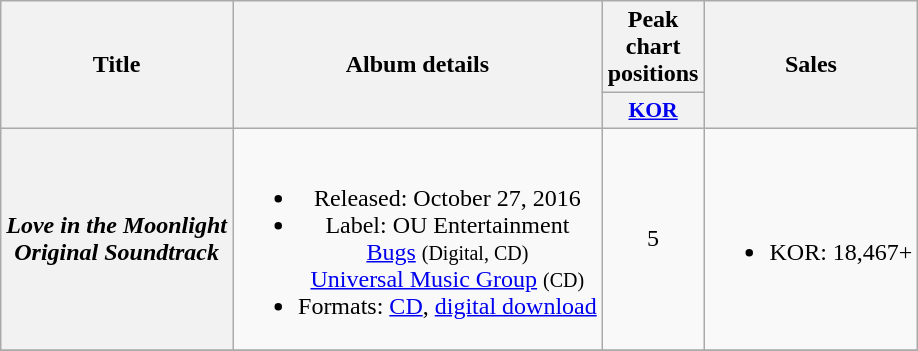<table class="wikitable plainrowheaders" style="text-align:center;">
<tr>
<th scope="col" rowspan="2">Title</th>
<th scope="col" rowspan="2">Album details</th>
<th scope="col">Peak chart positions</th>
<th scope="col" rowspan="2">Sales</th>
</tr>
<tr>
<th scope="col" style="width:3em;font-size:90%;"><a href='#'>KOR</a><br></th>
</tr>
<tr>
<th scope="row"><em>Love in the Moonlight <br>Original Soundtrack</em></th>
<td><br><ul><li>Released: October 27, 2016</li><li>Label: OU Entertainment <br><a href='#'>Bugs</a> <small>(Digital, CD)</small> <br><a href='#'>Universal Music Group</a> <small>(CD)</small></li><li>Formats: <a href='#'>CD</a>, <a href='#'>digital download</a></li></ul></td>
<td>5</td>
<td><br><ul><li>KOR: 18,467+</li></ul></td>
</tr>
<tr>
</tr>
</table>
